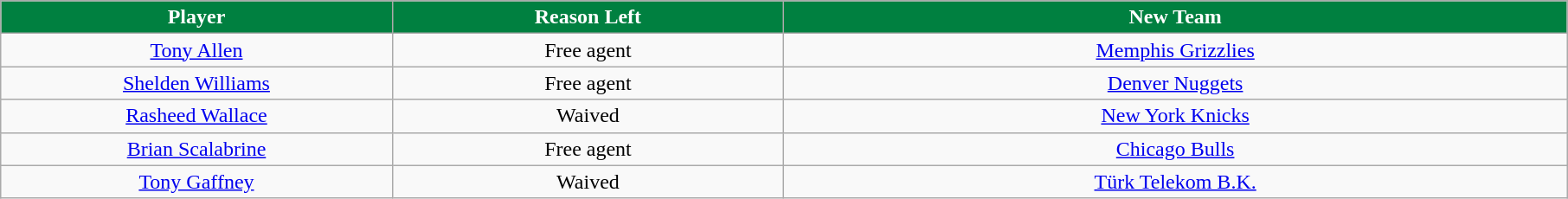<table class="wikitable sortable sortable">
<tr>
<th style="background:#008040; color:white; width:10%;">Player</th>
<th style="background:#008040; color:white; width:10%;">Reason Left</th>
<th style="background:#008040; color:white; width:20%;">New Team</th>
</tr>
<tr style="text-align: center">
<td><a href='#'>Tony Allen</a></td>
<td>Free agent</td>
<td><a href='#'>Memphis Grizzlies</a></td>
</tr>
<tr style="text-align: center">
<td><a href='#'>Shelden Williams</a></td>
<td>Free agent</td>
<td><a href='#'>Denver Nuggets</a></td>
</tr>
<tr style="text-align: center">
<td><a href='#'>Rasheed Wallace</a></td>
<td>Waived</td>
<td><a href='#'>New York Knicks</a></td>
</tr>
<tr style="text-align: center">
<td><a href='#'>Brian Scalabrine</a></td>
<td>Free agent</td>
<td><a href='#'>Chicago Bulls</a></td>
</tr>
<tr style="text-align: center">
<td><a href='#'>Tony Gaffney</a></td>
<td>Waived</td>
<td><a href='#'>Türk Telekom B.K.</a></td>
</tr>
</table>
